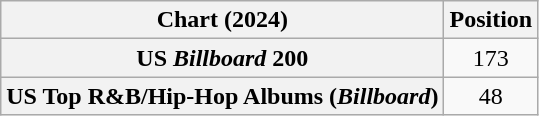<table class="wikitable sortable plainrowheaders" style="text-align:center">
<tr>
<th scope="col">Chart (2024)</th>
<th scope="col">Position</th>
</tr>
<tr>
<th scope="row">US <em>Billboard</em> 200</th>
<td>173</td>
</tr>
<tr>
<th scope="row">US Top R&B/Hip-Hop Albums (<em>Billboard</em>)</th>
<td>48</td>
</tr>
</table>
